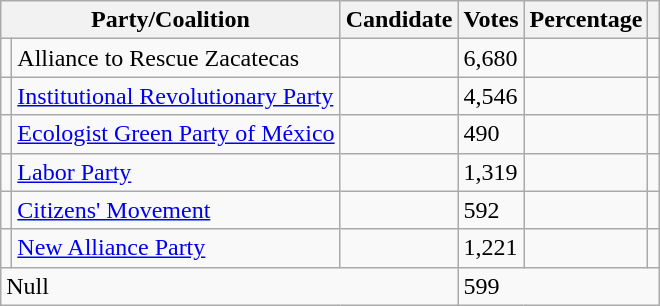<table class="wikitable">
<tr>
<th colspan="2"><strong>Party/Coalition</strong></th>
<th><strong>Candidate</strong></th>
<th><strong>Votes</strong></th>
<th><strong>Percentage</strong></th>
<th></th>
</tr>
<tr>
<td></td>
<td>Alliance to Rescue Zacatecas</td>
<td></td>
<td>6,680</td>
<td></td>
<td></td>
</tr>
<tr>
<td></td>
<td><a href='#'>Institutional Revolutionary Party</a></td>
<td></td>
<td>4,546</td>
<td></td>
<td></td>
</tr>
<tr>
<td></td>
<td><a href='#'>Ecologist Green Party of México</a></td>
<td></td>
<td>490</td>
<td></td>
<td></td>
</tr>
<tr>
<td></td>
<td><a href='#'>Labor Party</a></td>
<td></td>
<td>1,319</td>
<td></td>
<td></td>
</tr>
<tr>
<td></td>
<td><a href='#'>Citizens' Movement</a></td>
<td></td>
<td>592</td>
<td></td>
</tr>
<tr>
<td></td>
<td><a href='#'>New Alliance Party</a></td>
<td></td>
<td>1,221</td>
<td></td>
<td></td>
</tr>
<tr>
<td colspan="3">Null</td>
<td colspan="3">599</td>
</tr>
</table>
